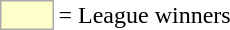<table>
<tr>
<td style="background-color:#ffffcc; border:1px solid #aaaaaa; width:2em;"></td>
<td>= League winners</td>
</tr>
</table>
